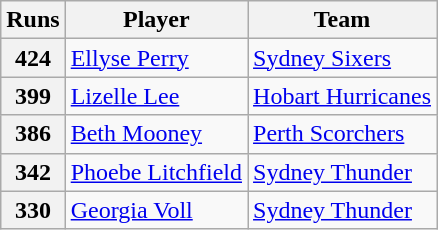<table class="wikitable">
<tr>
<th>Runs</th>
<th>Player</th>
<th>Team</th>
</tr>
<tr>
<th>424</th>
<td><a href='#'>Ellyse Perry</a></td>
<td><a href='#'>Sydney Sixers</a></td>
</tr>
<tr>
<th>399</th>
<td><a href='#'>Lizelle Lee</a></td>
<td><a href='#'>Hobart Hurricanes</a></td>
</tr>
<tr>
<th>386</th>
<td><a href='#'>Beth Mooney</a></td>
<td><a href='#'>Perth Scorchers</a></td>
</tr>
<tr>
<th>342</th>
<td><a href='#'>Phoebe Litchfield</a></td>
<td><a href='#'>Sydney Thunder</a></td>
</tr>
<tr>
<th>330</th>
<td><a href='#'>Georgia Voll</a></td>
<td><a href='#'>Sydney Thunder</a></td>
</tr>
</table>
